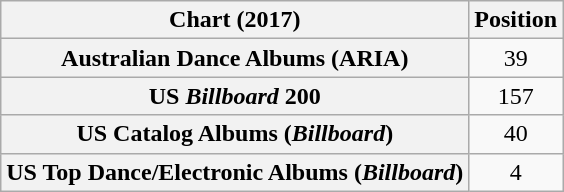<table class="wikitable sortable plainrowheaders" style="text-align:center">
<tr>
<th scope="col">Chart (2017)</th>
<th scope="col">Position</th>
</tr>
<tr>
<th scope="row">Australian Dance Albums (ARIA)</th>
<td>39</td>
</tr>
<tr>
<th scope="row">US <em>Billboard</em> 200</th>
<td>157</td>
</tr>
<tr>
<th scope="row">US Catalog Albums (<em>Billboard</em>)</th>
<td>40</td>
</tr>
<tr>
<th scope="row">US Top Dance/Electronic Albums (<em>Billboard</em>)</th>
<td>4</td>
</tr>
</table>
